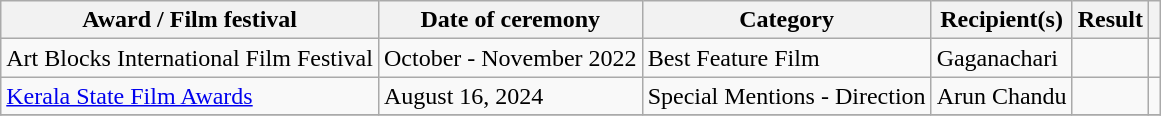<table class="wikitable plainrowheaders sortable">
<tr>
<th scope="col">Award / Film festival</th>
<th scope="col">Date of ceremony</th>
<th scope="col">Category</th>
<th scope="col">Recipient(s)</th>
<th scope="col">Result</th>
<th scope="col" class="unsortable"></th>
</tr>
<tr>
<td>Art Blocks International Film Festival</td>
<td>October - November 2022</td>
<td>Best Feature Film</td>
<td>Gaganachari</td>
<td></td>
<td></td>
</tr>
<tr>
<td><a href='#'>Kerala State Film Awards</a></td>
<td>August 16, 2024</td>
<td>Special Mentions - Direction</td>
<td>Arun Chandu</td>
<td></td>
<td></td>
</tr>
<tr>
</tr>
</table>
